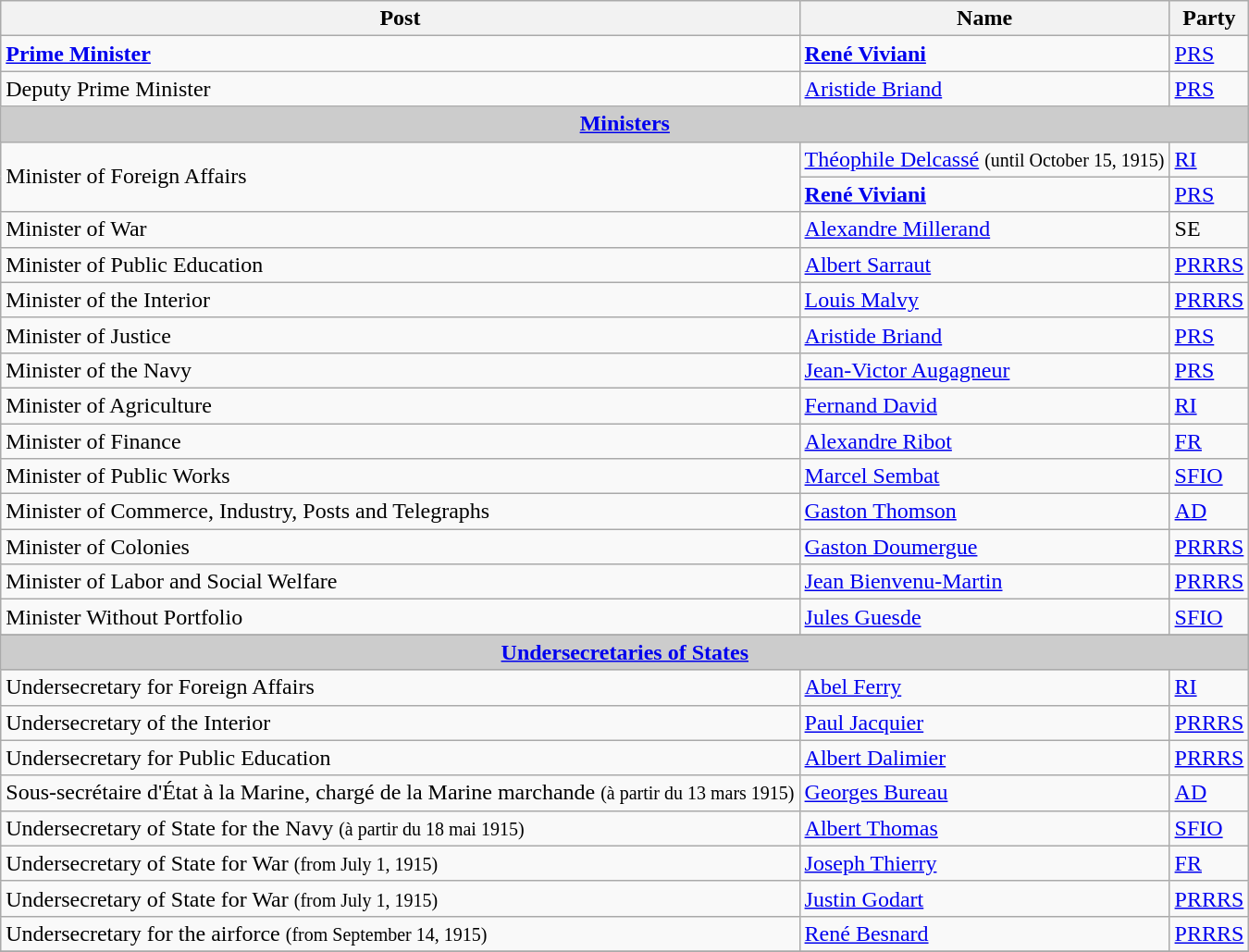<table class="wikitable">
<tr>
<th>Post</th>
<th>Name</th>
<th>Party</th>
</tr>
<tr>
<td><strong><a href='#'>Prime Minister</a></strong></td>
<td><strong><a href='#'>René Viviani</a></strong></td>
<td><a href='#'>PRS</a></td>
</tr>
<tr>
<td>Deputy Prime Minister</td>
<td><a href='#'>Aristide Briand</a></td>
<td><a href='#'>PRS</a></td>
</tr>
<tr>
<td colspan=4 bgcolor=#CCCCCC align=center><strong><a href='#'>Ministers</a></strong></td>
</tr>
<tr>
<td rowspan=2>Minister of Foreign Affairs</td>
<td><a href='#'>Théophile Delcassé</a> <small>(until October 15, 1915)</small></td>
<td><a href='#'>RI</a></td>
</tr>
<tr>
<td><strong><a href='#'>René Viviani</a></strong></td>
<td><a href='#'>PRS</a></td>
</tr>
<tr>
<td>Minister of War</td>
<td><a href='#'>Alexandre Millerand</a></td>
<td>SE</td>
</tr>
<tr>
<td>Minister of Public Education</td>
<td><a href='#'>Albert Sarraut</a></td>
<td><a href='#'>PRRRS</a></td>
</tr>
<tr>
<td>Minister of the Interior</td>
<td><a href='#'>Louis Malvy</a></td>
<td><a href='#'>PRRRS</a></td>
</tr>
<tr>
<td>Minister of Justice</td>
<td><a href='#'>Aristide Briand</a></td>
<td><a href='#'>PRS</a></td>
</tr>
<tr>
<td>Minister of the Navy</td>
<td><a href='#'>Jean-Victor Augagneur</a></td>
<td><a href='#'>PRS</a></td>
</tr>
<tr>
<td>Minister of Agriculture</td>
<td><a href='#'>Fernand David</a></td>
<td><a href='#'>RI</a></td>
</tr>
<tr>
<td>Minister of Finance</td>
<td><a href='#'>Alexandre Ribot</a></td>
<td><a href='#'>FR</a></td>
</tr>
<tr>
<td>Minister of Public Works</td>
<td><a href='#'>Marcel Sembat</a></td>
<td><a href='#'>SFIO</a></td>
</tr>
<tr>
<td>Minister of Commerce, Industry, Posts and Telegraphs</td>
<td><a href='#'>Gaston Thomson</a></td>
<td><a href='#'>AD</a></td>
</tr>
<tr>
<td>Minister of Colonies</td>
<td><a href='#'>Gaston Doumergue</a></td>
<td><a href='#'>PRRRS</a></td>
</tr>
<tr>
<td>Minister of Labor and Social Welfare</td>
<td><a href='#'>Jean Bienvenu-Martin</a></td>
<td><a href='#'>PRRRS</a></td>
</tr>
<tr>
<td>Minister Without Portfolio</td>
<td><a href='#'>Jules Guesde</a></td>
<td><a href='#'>SFIO</a></td>
</tr>
<tr>
</tr>
<tr>
<td colspan=4 bgcolor=#CCCCCC align=center><strong><a href='#'>Undersecretaries of States</a></strong></td>
</tr>
<tr>
<td>Undersecretary for Foreign Affairs</td>
<td><a href='#'>Abel Ferry</a></td>
<td><a href='#'>RI</a></td>
</tr>
<tr>
<td>Undersecretary of the Interior</td>
<td><a href='#'>Paul Jacquier</a></td>
<td><a href='#'>PRRRS</a></td>
</tr>
<tr>
<td>Undersecretary for Public Education</td>
<td><a href='#'>Albert Dalimier</a></td>
<td><a href='#'>PRRRS</a></td>
</tr>
<tr>
<td>Sous-secrétaire d'État à la Marine, chargé de la Marine marchande <small>(à partir du 13 mars 1915)</small></td>
<td><a href='#'>Georges Bureau</a></td>
<td><a href='#'>AD</a></td>
</tr>
<tr>
<td>Undersecretary of State for the Navy <small>(à partir du 18 mai 1915)</small></td>
<td><a href='#'>Albert Thomas</a></td>
<td><a href='#'>SFIO</a></td>
</tr>
<tr>
<td>Undersecretary of State for War <small>(from July 1, 1915)</small></td>
<td><a href='#'>Joseph Thierry</a></td>
<td><a href='#'>FR</a></td>
</tr>
<tr>
<td>Undersecretary of State for War <small>(from July 1, 1915)</small></td>
<td><a href='#'>Justin Godart</a></td>
<td><a href='#'>PRRRS</a></td>
</tr>
<tr>
<td>Undersecretary for the airforce <small>(from September 14, 1915)</small></td>
<td><a href='#'>René Besnard</a></td>
<td><a href='#'>PRRRS</a></td>
</tr>
<tr>
</tr>
</table>
